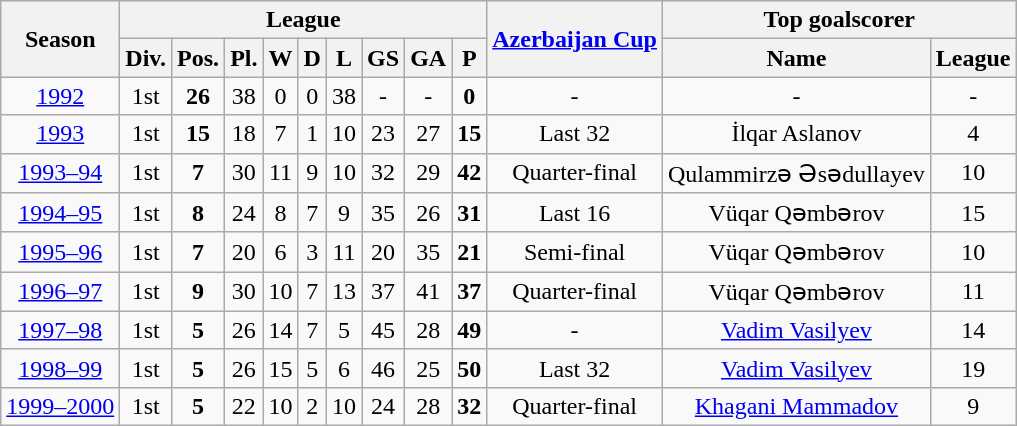<table class="wikitable">
<tr style="background:#efefef;">
<th rowspan="2">Season</th>
<th colspan="9">League</th>
<th rowspan="2"><a href='#'>Azerbaijan Cup</a></th>
<th colspan="2">Top goalscorer</th>
</tr>
<tr>
<th>Div.</th>
<th>Pos.</th>
<th>Pl.</th>
<th>W</th>
<th>D</th>
<th>L</th>
<th>GS</th>
<th>GA</th>
<th>P</th>
<th>Name</th>
<th>League</th>
</tr>
<tr>
<td align=center><a href='#'>1992</a></td>
<td align=center>1st</td>
<td align=center><strong>26</strong></td>
<td align=center>38</td>
<td align=center>0</td>
<td align=center>0</td>
<td align=center>38</td>
<td align=center>-</td>
<td align=center>-</td>
<td align=center><strong>0</strong></td>
<td align=center>-</td>
<td align=center>-</td>
<td align=center>-</td>
</tr>
<tr>
<td align=center><a href='#'>1993</a></td>
<td align=center>1st</td>
<td align=center><strong>15</strong></td>
<td align=center>18</td>
<td align=center>7</td>
<td align=center>1</td>
<td align=center>10</td>
<td align=center>23</td>
<td align=center>27</td>
<td align=center><strong>15</strong></td>
<td align=center>Last 32</td>
<td align=center>İlqar Aslanov</td>
<td align=center>4</td>
</tr>
<tr>
<td align=center><a href='#'>1993–94</a></td>
<td align=center>1st</td>
<td align=center><strong>7</strong></td>
<td align=center>30</td>
<td align=center>11</td>
<td align=center>9</td>
<td align=center>10</td>
<td align=center>32</td>
<td align=center>29</td>
<td align=center><strong>42</strong></td>
<td align=center>Quarter-final</td>
<td align=center>Qulammirzə Əsədullayev</td>
<td align=center>10</td>
</tr>
<tr>
<td align=center><a href='#'>1994–95</a></td>
<td align=center>1st</td>
<td align=center><strong>8</strong></td>
<td align=center>24</td>
<td align=center>8</td>
<td align=center>7</td>
<td align=center>9</td>
<td align=center>35</td>
<td align=center>26</td>
<td align=center><strong>31</strong></td>
<td align=center>Last 16</td>
<td align=center>Vüqar Qəmbərov</td>
<td align=center>15</td>
</tr>
<tr>
<td align=center><a href='#'>1995–96</a></td>
<td align=center>1st</td>
<td align=center><strong>7</strong></td>
<td align=center>20</td>
<td align=center>6</td>
<td align=center>3</td>
<td align=center>11</td>
<td align=center>20</td>
<td align=center>35</td>
<td align=center><strong>21</strong></td>
<td align=center>Semi-final</td>
<td align=center>Vüqar Qəmbərov</td>
<td align=center>10</td>
</tr>
<tr>
<td align=center><a href='#'>1996–97</a></td>
<td align=center>1st</td>
<td align=center><strong>9</strong></td>
<td align=center>30</td>
<td align=center>10</td>
<td align=center>7</td>
<td align=center>13</td>
<td align=center>37</td>
<td align=center>41</td>
<td align=center><strong>37</strong></td>
<td align=center>Quarter-final</td>
<td align=center>Vüqar Qəmbərov</td>
<td align=center>11</td>
</tr>
<tr>
<td align=center><a href='#'>1997–98</a></td>
<td align=center>1st</td>
<td align=center><strong>5</strong></td>
<td align=center>26</td>
<td align=center>14</td>
<td align=center>7</td>
<td align=center>5</td>
<td align=center>45</td>
<td align=center>28</td>
<td align=center><strong>49</strong></td>
<td align=center>-</td>
<td align=center><a href='#'>Vadim Vasilyev</a></td>
<td align=center>14</td>
</tr>
<tr>
<td align=center><a href='#'>1998–99</a></td>
<td align=center>1st</td>
<td align=center><strong>5</strong></td>
<td align=center>26</td>
<td align=center>15</td>
<td align=center>5</td>
<td align=center>6</td>
<td align=center>46</td>
<td align=center>25</td>
<td align=center><strong>50</strong></td>
<td align=center>Last 32</td>
<td align=center><a href='#'>Vadim Vasilyev</a></td>
<td align=center>19</td>
</tr>
<tr>
<td align=center><a href='#'>1999–2000</a></td>
<td align=center>1st</td>
<td align=center><strong>5</strong></td>
<td align=center>22</td>
<td align=center>10</td>
<td align=center>2</td>
<td align=center>10</td>
<td align=center>24</td>
<td align=center>28</td>
<td align=center><strong>32</strong></td>
<td align=center>Quarter-final</td>
<td align=center><a href='#'>Khagani Mammadov</a></td>
<td align=center>9</td>
</tr>
</table>
